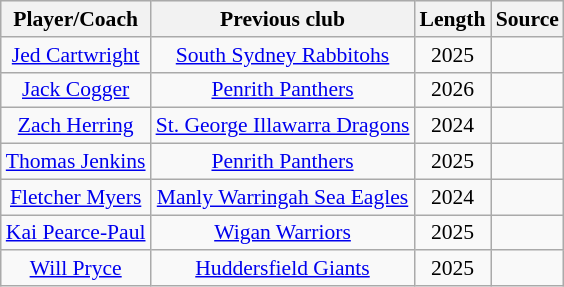<table class="wikitable sortable" style="text-align: center; font-size:90%">
<tr style="background:#efefef;">
<th>Player/Coach</th>
<th>Previous club</th>
<th>Length</th>
<th>Source</th>
</tr>
<tr>
<td><a href='#'>Jed Cartwright</a></td>
<td><a href='#'>South Sydney Rabbitohs</a></td>
<td>2025</td>
<td></td>
</tr>
<tr>
<td><a href='#'>Jack Cogger</a></td>
<td><a href='#'>Penrith Panthers</a></td>
<td>2026</td>
<td></td>
</tr>
<tr>
<td><a href='#'>Zach Herring</a></td>
<td><a href='#'>St. George Illawarra Dragons</a></td>
<td>2024</td>
<td></td>
</tr>
<tr>
<td><a href='#'>Thomas Jenkins</a></td>
<td><a href='#'>Penrith Panthers</a></td>
<td>2025</td>
<td></td>
</tr>
<tr>
<td><a href='#'>Fletcher Myers</a></td>
<td><a href='#'>Manly Warringah Sea Eagles</a></td>
<td>2024</td>
<td></td>
</tr>
<tr>
<td><a href='#'>Kai Pearce-Paul</a></td>
<td><a href='#'>Wigan Warriors</a></td>
<td>2025</td>
<td></td>
</tr>
<tr>
<td><a href='#'>Will Pryce</a></td>
<td><a href='#'>Huddersfield Giants</a></td>
<td>2025</td>
<td></td>
</tr>
</table>
